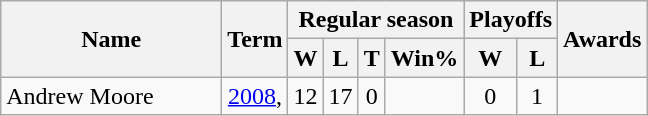<table class="wikitable" style="text-align:center">
<tr>
<th rowspan="2" style="width:140px;">Name</th>
<th rowspan="2">Term</th>
<th colspan="4">Regular season</th>
<th colspan="2">Playoffs</th>
<th rowspan="2">Awards</th>
</tr>
<tr>
<th>W</th>
<th>L</th>
<th>T</th>
<th>Win%</th>
<th>W</th>
<th>L</th>
</tr>
<tr>
<td style="text-align:left;">Andrew Moore</td>
<td><a href='#'>2008</a>, </td>
<td>12</td>
<td>17</td>
<td>0</td>
<td></td>
<td>0</td>
<td>1</td>
<td style="text-align:left;"></td>
</tr>
</table>
